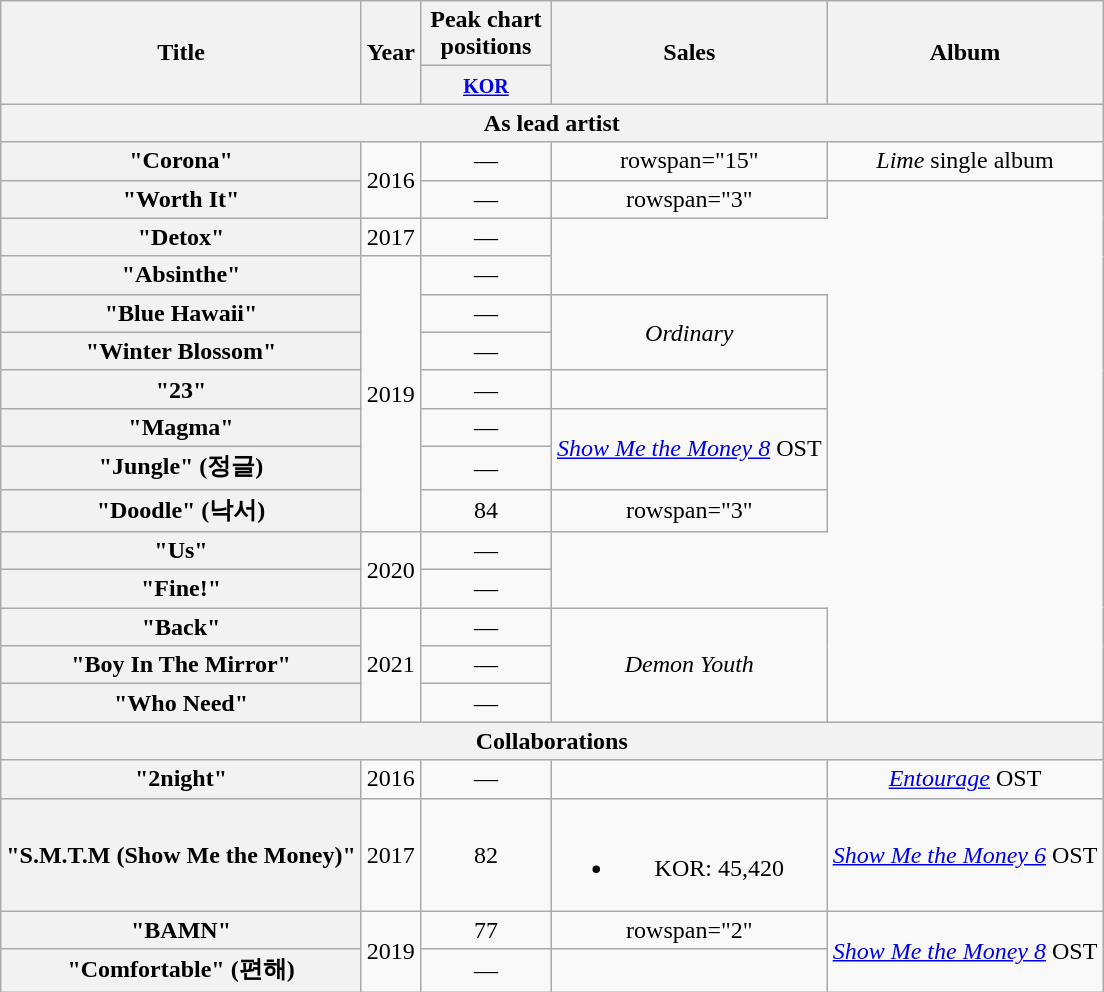<table class="wikitable plainrowheaders" style="text-align:center;">
<tr>
<th scope="col" rowspan="2">Title</th>
<th scope="col" rowspan="2">Year</th>
<th scope="col" colspan="1" style="width:5em;">Peak chart positions</th>
<th scope="col" rowspan="2">Sales</th>
<th scope="col" rowspan="2">Album</th>
</tr>
<tr>
<th><small><a href='#'>KOR</a></small><br></th>
</tr>
<tr>
<th scope="col" colspan="5">As lead artist</th>
</tr>
<tr>
<th scope="row">"Corona" </th>
<td rowspan="2">2016</td>
<td>—</td>
<td>rowspan="15" </td>
<td><em>Lime</em> single album</td>
</tr>
<tr>
<th scope="row">"Worth It" </th>
<td>—</td>
<td>rowspan="3" </td>
</tr>
<tr>
<th scope="row">"Detox"</th>
<td>2017</td>
<td>—</td>
</tr>
<tr>
<th scope="row">"Absinthe"</th>
<td rowspan="7">2019</td>
<td>—</td>
</tr>
<tr>
<th scope="row">"Blue Hawaii" </th>
<td>—</td>
<td rowspan="2"><em>Ordinary</em></td>
</tr>
<tr>
<th scope="row">"Winter Blossom" </th>
<td>—</td>
</tr>
<tr>
<th scope="row">"23" </th>
<td>—</td>
<td></td>
</tr>
<tr>
<th scope="row">"Magma" </th>
<td>—</td>
<td rowspan="2"><em><a href='#'>Show Me the Money 8</a></em> OST</td>
</tr>
<tr>
<th scope="row">"Jungle" (정글) </th>
<td>—</td>
</tr>
<tr>
<th scope="row">"Doodle" (낙서) </th>
<td>84</td>
<td>rowspan="3" </td>
</tr>
<tr>
<th scope="row">"Us" </th>
<td rowspan="2">2020</td>
<td>—</td>
</tr>
<tr>
<th scope="row">"Fine!" </th>
<td>—</td>
</tr>
<tr>
<th scope="row">"Back"</th>
<td rowspan="3">2021</td>
<td>—</td>
<td rowspan="3"><em>Demon Youth</em></td>
</tr>
<tr>
<th scope="row">"Boy In The Mirror" </th>
<td>—</td>
</tr>
<tr>
<th scope="row">"Who Need"</th>
<td>—</td>
</tr>
<tr>
<th scope="col" colspan="5">Collaborations</th>
</tr>
<tr>
<th scope="row">"2night" </th>
<td>2016</td>
<td>—</td>
<td></td>
<td><em><a href='#'>Entourage</a></em> OST</td>
</tr>
<tr>
<th scope="row">"S.M.T.M (Show Me the Money)"<br></th>
<td>2017</td>
<td>82</td>
<td><br><ul><li>KOR: 45,420</li></ul></td>
<td><em><a href='#'>Show Me the Money 6</a></em> OST</td>
</tr>
<tr>
<th scope="row">"BAMN" </th>
<td rowspan="2">2019</td>
<td>77</td>
<td>rowspan="2" </td>
<td rowspan="2"><em><a href='#'>Show Me the Money 8</a></em> OST</td>
</tr>
<tr>
<th scope="row">"Comfortable" (편해) </th>
<td>—</td>
</tr>
</table>
